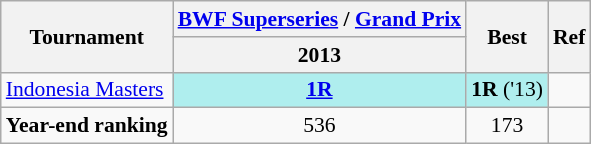<table class="wikitable" style="font-size: 90%; text-align:center">
<tr>
<th rowspan="2">Tournament</th>
<th colspan="1"><a href='#'>BWF Superseries</a> / <a href='#'>Grand Prix</a></th>
<th rowspan="2">Best</th>
<th rowspan="2">Ref</th>
</tr>
<tr>
<th>2013</th>
</tr>
<tr>
<td align=left><a href='#'>Indonesia Masters</a></td>
<td bgcolor=AFEEEE><strong><a href='#'>1R</a></strong></td>
<td bgcolor=AFEEEE><strong>1R</strong> ('13)</td>
<td></td>
</tr>
<tr>
<td align=left><strong>Year-end ranking</strong></td>
<td>536</td>
<td>173</td>
<td></td>
</tr>
</table>
